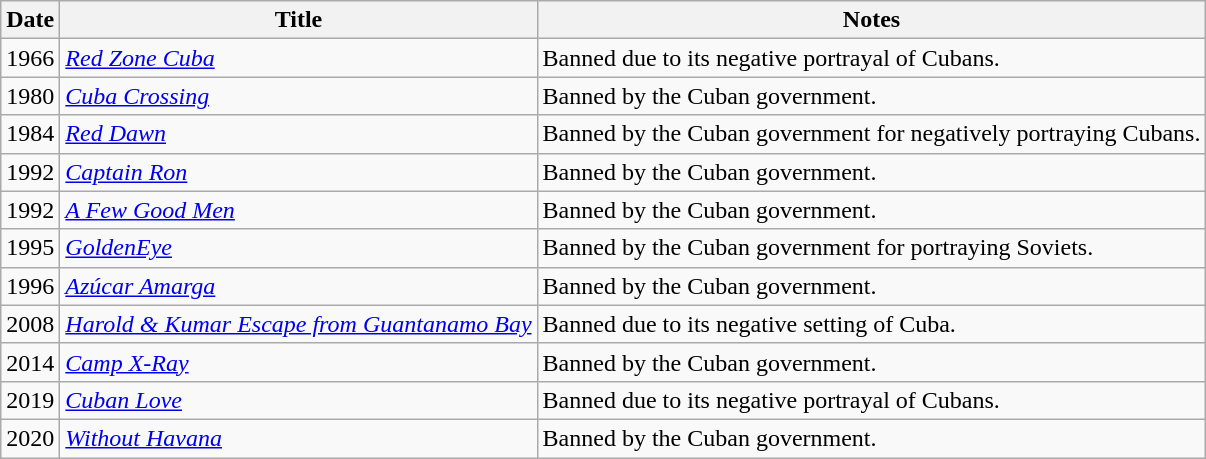<table class="wikitable sortable">
<tr>
<th>Date</th>
<th>Title</th>
<th>Notes</th>
</tr>
<tr>
<td>1966</td>
<td><em><a href='#'>Red Zone Cuba</a></em></td>
<td>Banned due to its negative portrayal of Cubans.</td>
</tr>
<tr>
<td>1980</td>
<td><em><a href='#'>Cuba Crossing</a></em></td>
<td>Banned by the Cuban government.</td>
</tr>
<tr>
<td>1984</td>
<td><em><a href='#'>Red Dawn</a></em></td>
<td>Banned by the Cuban government for negatively portraying Cubans.</td>
</tr>
<tr>
<td>1992</td>
<td><em><a href='#'>Captain Ron</a></em></td>
<td>Banned by the Cuban government.</td>
</tr>
<tr>
<td>1992</td>
<td><em><a href='#'>A Few Good Men</a></em></td>
<td>Banned by the Cuban government.</td>
</tr>
<tr>
<td>1995</td>
<td><em><a href='#'>GoldenEye</a></em></td>
<td>Banned by the Cuban government for portraying Soviets.</td>
</tr>
<tr>
<td>1996</td>
<td><em><a href='#'>Azúcar Amarga</a></em></td>
<td>Banned by the Cuban government.</td>
</tr>
<tr>
<td>2008</td>
<td><em><a href='#'>Harold & Kumar Escape from Guantanamo Bay</a></em></td>
<td>Banned due to its negative setting of Cuba.</td>
</tr>
<tr>
<td>2014</td>
<td><em><a href='#'>Camp X-Ray</a></em></td>
<td>Banned by the Cuban government.</td>
</tr>
<tr>
<td>2019</td>
<td><em><a href='#'>Cuban Love</a></em></td>
<td>Banned due to its negative portrayal of Cubans.</td>
</tr>
<tr>
<td>2020</td>
<td><em><a href='#'>Without Havana</a></em></td>
<td>Banned by the Cuban government.</td>
</tr>
</table>
